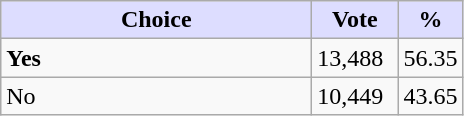<table class="wikitable">
<tr>
<th style="background:#ddf; width:200px;">Choice</th>
<th style="background:#ddf; width:50px;">Vote</th>
<th style="background:#ddf; width:30px;">%</th>
</tr>
<tr>
<td><strong>Yes</strong></td>
<td>13,488</td>
<td>56.35</td>
</tr>
<tr>
<td>No</td>
<td>10,449</td>
<td>43.65</td>
</tr>
</table>
